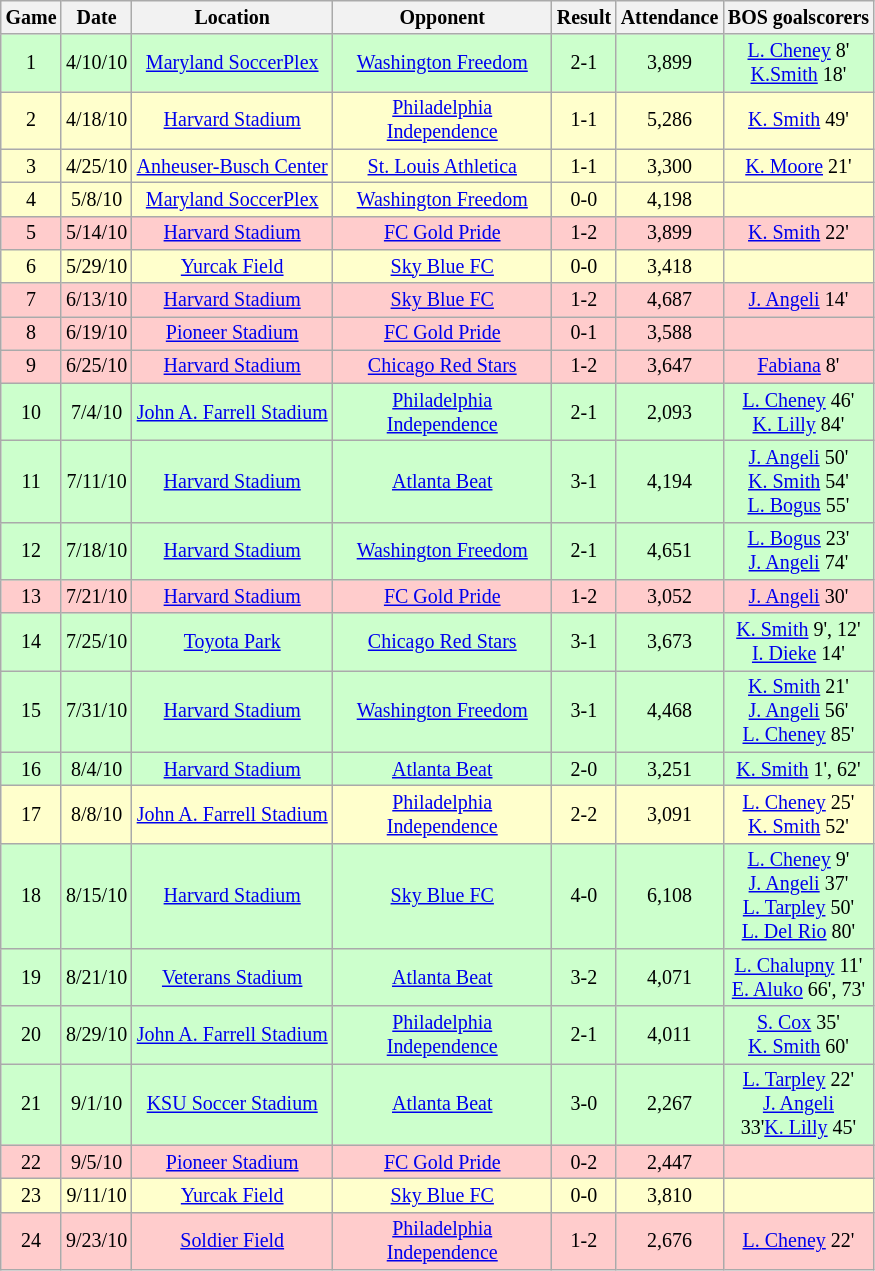<table class="wikitable" style="text-align:center; font-size:smaller;">
<tr>
<th>Game</th>
<th>Date</th>
<th>Location</th>
<th style="width:140px;">Opponent</th>
<th>Result<br></th>
<th>Attendance</th>
<th>BOS goalscorers</th>
</tr>
<tr style="background:#cfc;">
<td>1</td>
<td>4/10/10</td>
<td><a href='#'>Maryland SoccerPlex</a> </td>
<td><a href='#'>Washington Freedom</a> </td>
<td>2-1 </td>
<td>3,899 </td>
<td><a href='#'>L. Cheney</a> 8'<br><a href='#'>K.Smith</a> 18' </td>
</tr>
<tr style="background:#ffc;">
<td>2</td>
<td>4/18/10</td>
<td><a href='#'>Harvard Stadium</a> </td>
<td><a href='#'>Philadelphia Independence</a> </td>
<td>1-1 </td>
<td>5,286 </td>
<td><a href='#'>K. Smith</a> 49'<br> </td>
</tr>
<tr style="background:#ffc;">
<td>3</td>
<td>4/25/10</td>
<td><a href='#'>Anheuser-Busch Center</a> </td>
<td><a href='#'>St. Louis Athletica</a> </td>
<td>1-1 </td>
<td>3,300 </td>
<td><a href='#'>K. Moore</a> 21'<br> </td>
</tr>
<tr style="background:#ffc;">
<td>4</td>
<td>5/8/10</td>
<td><a href='#'>Maryland SoccerPlex</a> </td>
<td><a href='#'>Washington Freedom</a> </td>
<td>0-0 </td>
<td>4,198 </td>
<td></td>
</tr>
<tr style="background:#fcc;">
<td>5</td>
<td>5/14/10</td>
<td><a href='#'>Harvard Stadium</a> </td>
<td><a href='#'>FC Gold Pride</a> </td>
<td>1-2 </td>
<td>3,899 </td>
<td><a href='#'>K. Smith</a> 22' </td>
</tr>
<tr style="background:#ffc;">
<td>6</td>
<td>5/29/10</td>
<td><a href='#'>Yurcak Field</a> </td>
<td><a href='#'>Sky Blue FC</a> </td>
<td>0-0 </td>
<td>3,418 </td>
<td></td>
</tr>
<tr style="background:#fcc;">
<td>7</td>
<td>6/13/10</td>
<td><a href='#'>Harvard Stadium</a> </td>
<td><a href='#'>Sky Blue FC</a> </td>
<td>1-2 </td>
<td>4,687 </td>
<td><a href='#'>J. Angeli</a> 14' </td>
</tr>
<tr style="background:#fcc;">
<td>8</td>
<td>6/19/10</td>
<td><a href='#'>Pioneer Stadium</a> </td>
<td><a href='#'>FC Gold Pride</a> </td>
<td>0-1 </td>
<td>3,588 </td>
<td></td>
</tr>
<tr style="background:#fcc;">
<td>9</td>
<td>6/25/10</td>
<td><a href='#'>Harvard Stadium</a> </td>
<td><a href='#'>Chicago Red Stars</a> </td>
<td>1-2 </td>
<td>3,647 </td>
<td><a href='#'>Fabiana</a> 8' </td>
</tr>
<tr style="background:#cfc;">
<td>10</td>
<td>7/4/10</td>
<td><a href='#'>John A. Farrell Stadium</a> </td>
<td><a href='#'>Philadelphia Independence</a> </td>
<td>2-1 </td>
<td>2,093 </td>
<td><a href='#'>L. Cheney</a> 46'<br><a href='#'>K. Lilly</a> 84' </td>
</tr>
<tr style="background:#cfc;">
<td>11</td>
<td>7/11/10</td>
<td><a href='#'>Harvard Stadium</a> </td>
<td><a href='#'>Atlanta Beat</a> </td>
<td>3-1 </td>
<td>4,194 </td>
<td><a href='#'>J. Angeli</a> 50'<br><a href='#'>K. Smith</a> 54'<br><a href='#'>L. Bogus</a> 55'</td>
</tr>
<tr style="background:#cfc;">
<td>12</td>
<td>7/18/10</td>
<td><a href='#'>Harvard Stadium</a> </td>
<td><a href='#'>Washington Freedom</a> </td>
<td>2-1 </td>
<td>4,651 </td>
<td><a href='#'>L. Bogus</a> 23'<br><a href='#'>J. Angeli</a> 74' </td>
</tr>
<tr style="background:#fcc;">
<td>13</td>
<td>7/21/10</td>
<td><a href='#'>Harvard Stadium</a> </td>
<td><a href='#'>FC Gold Pride</a> </td>
<td>1-2 </td>
<td>3,052 </td>
<td><a href='#'>J. Angeli</a> 30'</td>
</tr>
<tr style="background:#cfc;">
<td>14</td>
<td>7/25/10</td>
<td><a href='#'>Toyota Park</a> </td>
<td><a href='#'>Chicago Red Stars</a> </td>
<td>3-1 </td>
<td>3,673 </td>
<td><a href='#'>K. Smith</a> 9', 12'<br><a href='#'>I. Dieke</a> 14' </td>
</tr>
<tr style="background:#cfc;">
<td>15</td>
<td>7/31/10</td>
<td><a href='#'>Harvard Stadium</a> </td>
<td><a href='#'>Washington Freedom</a> </td>
<td>3-1 </td>
<td>4,468 </td>
<td><a href='#'>K. Smith</a> 21' <br><a href='#'>J. Angeli</a> 56'<br><a href='#'>L. Cheney</a> 85'</td>
</tr>
<tr style="background:#cfc;">
<td>16</td>
<td>8/4/10</td>
<td><a href='#'>Harvard Stadium</a> </td>
<td><a href='#'>Atlanta Beat</a> </td>
<td>2-0 </td>
<td>3,251 </td>
<td><a href='#'>K. Smith</a> 1', 62' </td>
</tr>
<tr style="background:#ffc;">
<td>17</td>
<td>8/8/10</td>
<td><a href='#'>John A. Farrell Stadium</a> </td>
<td><a href='#'>Philadelphia Independence</a> </td>
<td>2-2 </td>
<td>3,091 </td>
<td><a href='#'>L. Cheney</a> 25'<br><a href='#'>K. Smith</a> 52' </td>
</tr>
<tr style="background:#cfc;">
<td>18</td>
<td>8/15/10</td>
<td><a href='#'>Harvard Stadium</a> </td>
<td><a href='#'>Sky Blue FC</a> </td>
<td>4-0 </td>
<td>6,108 </td>
<td><a href='#'>L. Cheney</a> 9'<br><a href='#'>J. Angeli</a> 37'<br><a href='#'>L. Tarpley</a> 50'<br><a href='#'>L. Del Rio</a> 80'</td>
</tr>
<tr style="background:#cfc;">
<td>19</td>
<td>8/21/10</td>
<td><a href='#'>Veterans Stadium</a> </td>
<td><a href='#'>Atlanta Beat</a> </td>
<td>3-2 </td>
<td>4,071 </td>
<td><a href='#'>L. Chalupny</a> 11'<br><a href='#'>E. Aluko</a> 66', 73' </td>
</tr>
<tr style="background:#cfc;">
<td>20</td>
<td>8/29/10</td>
<td><a href='#'>John A. Farrell Stadium</a> </td>
<td><a href='#'>Philadelphia Independence</a> </td>
<td>2-1 </td>
<td>4,011 </td>
<td><a href='#'>S. Cox</a> 35'<br><a href='#'>K. Smith</a> 60' </td>
</tr>
<tr style="background:#cfc;">
<td>21</td>
<td>9/1/10</td>
<td><a href='#'>KSU Soccer Stadium</a> </td>
<td><a href='#'>Atlanta Beat</a> </td>
<td>3-0 </td>
<td>2,267 </td>
<td><a href='#'>L. Tarpley</a> 22'<br><a href='#'>J. Angeli</a><br>33'<a href='#'>K. Lilly</a> 45' </td>
</tr>
<tr style="background:#fcc;">
<td>22</td>
<td>9/5/10</td>
<td><a href='#'>Pioneer Stadium</a> </td>
<td><a href='#'>FC Gold Pride</a> </td>
<td>0-2 </td>
<td>2,447 </td>
<td></td>
</tr>
<tr style="background:#ffc;">
<td>23</td>
<td>9/11/10</td>
<td><a href='#'>Yurcak Field</a> </td>
<td><a href='#'>Sky Blue FC</a> </td>
<td>0-0 </td>
<td>3,810 </td>
<td></td>
</tr>
<tr style="background:#fcc;">
<td>24</td>
<td>9/23/10</td>
<td><a href='#'>Soldier Field</a> </td>
<td><a href='#'>Philadelphia Independence</a> </td>
<td>1-2 </td>
<td>2,676 </td>
<td><a href='#'>L. Cheney</a> 22'</td>
</tr>
</table>
